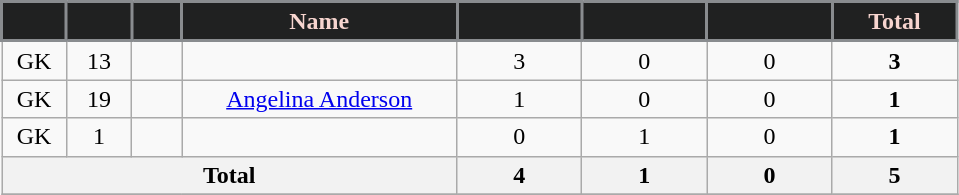<table class="wikitable sortable" style="text-align:center;">
<tr>
<th style="background:#202121; color:#F7D5CF; border:2px solid #898C8F; width:35px;" scope="col"></th>
<th style="background:#202121; color:#F7D5CF; border:2px solid #898C8F; width:35px;" scope="col"></th>
<th style="background:#202121; color:#F7D5CF; border:2px solid #898C8F; width:25px;" scope="col"></th>
<th style="background:#202121; color:#F7D5CF; border:2px solid #898C8F; width:175px;" scope="col">Name</th>
<th style="background:#202121; color:#F7D5CF; border:2px solid #898C8F; width:75px;" scope="col"></th>
<th style="background:#202121; color:#F7D5CF; border:2px solid #898C8F; width:75px;" scope="col"></th>
<th style="background:#202121; color:#F7D5CF; border:2px solid #898C8F; width:75px;" scope="col"></th>
<th style="background:#202121; color:#F7D5CF; border:2px solid #898C8F; width:75px;" scope="col">Total</th>
</tr>
<tr>
<td>GK</td>
<td>13</td>
<td></td>
<td></td>
<td>3</td>
<td>0</td>
<td>0</td>
<td><strong>3</strong></td>
</tr>
<tr>
<td>GK</td>
<td>19</td>
<td></td>
<td><a href='#'>Angelina Anderson</a></td>
<td>1</td>
<td>0</td>
<td>0</td>
<td><strong>1</strong></td>
</tr>
<tr>
<td>GK</td>
<td>1</td>
<td></td>
<td></td>
<td>0</td>
<td>1</td>
<td>0</td>
<td><strong>1</strong></td>
</tr>
<tr>
<th colspan=4 scope="row">Total</th>
<th>4</th>
<th>1</th>
<th>0</th>
<th>5</th>
</tr>
<tr>
</tr>
</table>
